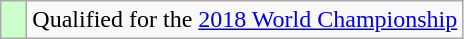<table class="wikitable" style="text-align:left;">
<tr>
<td width=10px bgcolor=#ccffcc></td>
<td>Qualified for the <a href='#'>2018 World Championship</a></td>
</tr>
</table>
